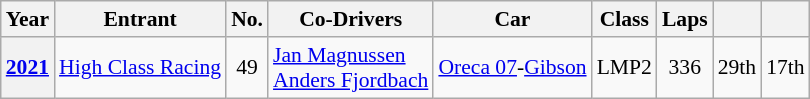<table class="wikitable" style="text-align:center; font-size:90%">
<tr>
<th>Year</th>
<th>Entrant</th>
<th>No.</th>
<th>Co-Drivers</th>
<th>Car</th>
<th>Class</th>
<th>Laps</th>
<th></th>
<th></th>
</tr>
<tr>
<th><a href='#'>2021</a></th>
<td align="left" nowrap> <a href='#'>High Class Racing</a></td>
<td>49</td>
<td align="left" nowrap> <a href='#'>Jan Magnussen</a><br> <a href='#'>Anders Fjordbach</a></td>
<td align="left" nowrap><a href='#'>Oreca 07</a>-<a href='#'>Gibson</a></td>
<td>LMP2</td>
<td>336</td>
<td>29th</td>
<td>17th</td>
</tr>
</table>
